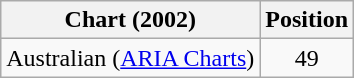<table class="wikitable">
<tr>
<th>Chart (2002)</th>
<th>Position</th>
</tr>
<tr>
<td>Australian (<a href='#'>ARIA Charts</a>)</td>
<td align="center">49</td>
</tr>
</table>
